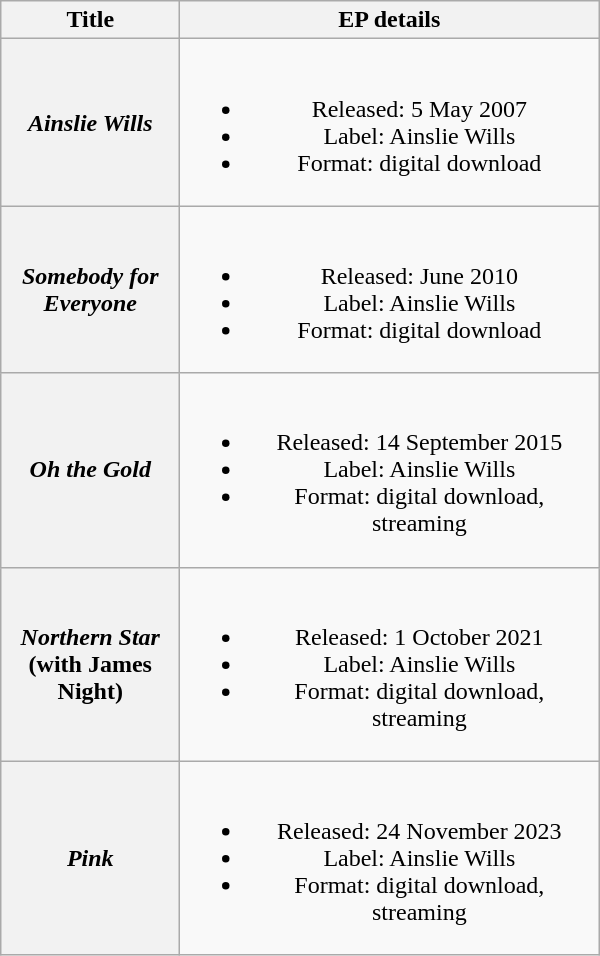<table class="wikitable plainrowheaders" style="text-align:center;">
<tr>
<th scope="col" style="width:7em;">Title</th>
<th scope="col" style="width:17em;">EP details</th>
</tr>
<tr>
<th scope="row"><em>Ainslie Wills</em></th>
<td><br><ul><li>Released: 5 May 2007</li><li>Label: Ainslie Wills</li><li>Format: digital download</li></ul></td>
</tr>
<tr>
<th scope="row"><em>Somebody for Everyone</em></th>
<td><br><ul><li>Released: June 2010</li><li>Label: Ainslie Wills</li><li>Format: digital download</li></ul></td>
</tr>
<tr>
<th scope="row"><em>Oh the Gold</em></th>
<td><br><ul><li>Released: 14 September 2015</li><li>Label: Ainslie Wills</li><li>Format: digital download, streaming</li></ul></td>
</tr>
<tr>
<th scope="row"><em>Northern Star</em> <br> (with James Night)</th>
<td><br><ul><li>Released: 1 October 2021</li><li>Label: Ainslie Wills</li><li>Format: digital download, streaming</li></ul></td>
</tr>
<tr>
<th scope="row"><em>Pink</em></th>
<td><br><ul><li>Released: 24 November 2023</li><li>Label: Ainslie Wills</li><li>Format: digital download, streaming</li></ul></td>
</tr>
</table>
